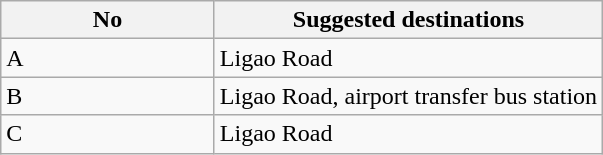<table class="wikitable" style="margin-bottom: 10px;">
<tr>
<th width="135px">No</th>
<th>Suggested destinations</th>
</tr>
<tr>
<td>A</td>
<td>Ligao Road</td>
</tr>
<tr>
<td>B</td>
<td>Ligao Road, airport transfer bus station</td>
</tr>
<tr>
<td>C</td>
<td>Ligao Road</td>
</tr>
</table>
